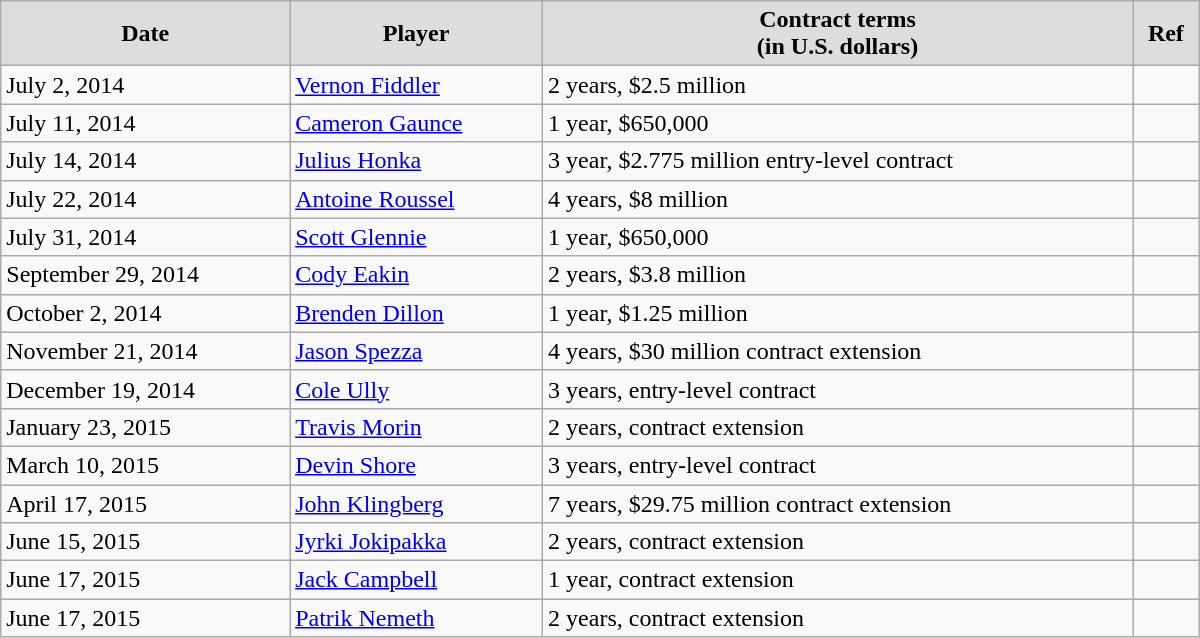<table class="wikitable" style="border-collapse: collapse; width: 50em; padding: 3;">
<tr align="center" bgcolor="#dddddd">
<td><strong>Date</strong></td>
<td><strong>Player</strong></td>
<td><strong>Contract terms</strong><br><strong>(in U.S. dollars)</strong></td>
<td><strong>Ref</strong></td>
</tr>
<tr>
<td>July 2, 2014</td>
<td><a href='#'>Vernon Fiddler</a></td>
<td>2 years, $2.5 million</td>
<td></td>
</tr>
<tr>
<td>July 11, 2014</td>
<td><a href='#'>Cameron Gaunce</a></td>
<td>1 year, $650,000</td>
<td></td>
</tr>
<tr>
<td>July 14, 2014</td>
<td><a href='#'>Julius Honka</a></td>
<td>3 year, $2.775 million entry-level contract</td>
<td></td>
</tr>
<tr>
<td>July 22, 2014</td>
<td><a href='#'>Antoine Roussel</a></td>
<td>4 years, $8 million</td>
<td></td>
</tr>
<tr>
<td>July 31, 2014</td>
<td><a href='#'>Scott Glennie</a></td>
<td>1 year, $650,000</td>
<td></td>
</tr>
<tr>
<td>September 29, 2014</td>
<td><a href='#'>Cody Eakin</a></td>
<td>2 years, $3.8 million</td>
<td></td>
</tr>
<tr>
<td>October 2, 2014</td>
<td><a href='#'>Brenden Dillon</a></td>
<td>1 year, $1.25 million</td>
<td></td>
</tr>
<tr>
<td>November 21, 2014</td>
<td><a href='#'>Jason Spezza</a></td>
<td>4 years, $30 million contract extension</td>
<td></td>
</tr>
<tr>
<td>December 19, 2014</td>
<td><a href='#'>Cole Ully</a></td>
<td>3 years, entry-level contract</td>
<td></td>
</tr>
<tr>
<td>January 23, 2015</td>
<td><a href='#'>Travis Morin</a></td>
<td>2 years, contract extension</td>
<td></td>
</tr>
<tr>
<td>March 10, 2015</td>
<td><a href='#'>Devin Shore</a></td>
<td>3 years, entry-level contract</td>
<td></td>
</tr>
<tr>
<td>April 17, 2015</td>
<td><a href='#'>John Klingberg</a></td>
<td>7 years, $29.75 million contract extension</td>
<td></td>
</tr>
<tr>
<td>June 15, 2015</td>
<td><a href='#'>Jyrki Jokipakka</a></td>
<td>2 years, contract extension</td>
<td></td>
</tr>
<tr>
<td>June 17, 2015</td>
<td><a href='#'>Jack Campbell</a></td>
<td>1 year, contract extension</td>
<td></td>
</tr>
<tr>
<td>June 17, 2015</td>
<td><a href='#'>Patrik Nemeth</a></td>
<td>2 years, contract extension</td>
<td></td>
</tr>
</table>
